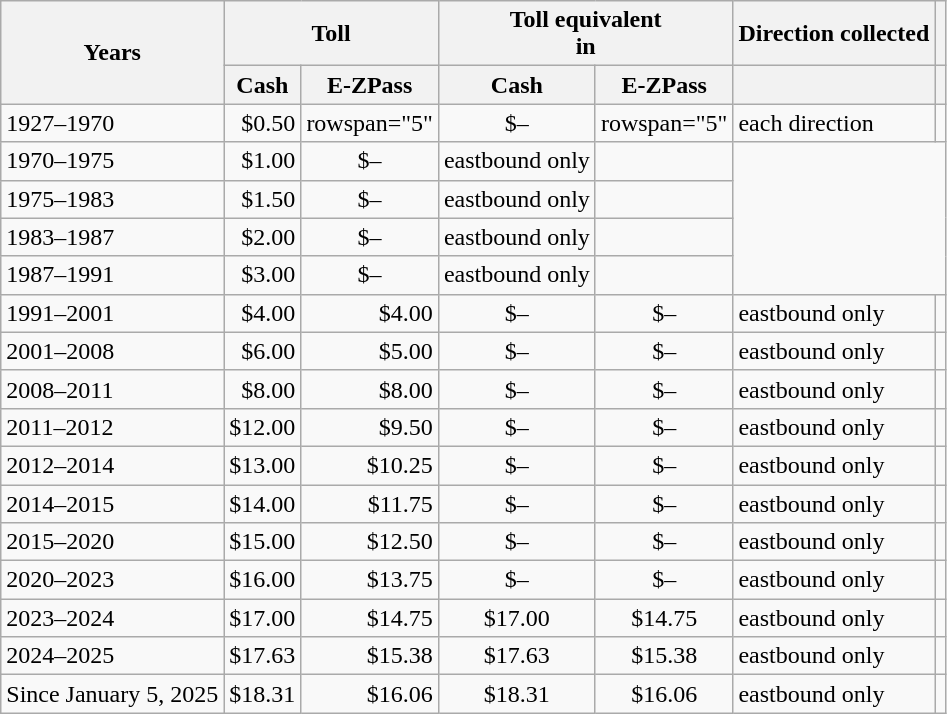<table class="wikitable sortable">
<tr>
<th rowspan="2" scope="col">Years</th>
<th colspan="2" scope="col">Toll</th>
<th colspan="2" scope="col">Toll equivalent<br>in </th>
<th scope="col">Direction collected</th>
<th class=unsortable></th>
</tr>
<tr>
<th>Cash</th>
<th>E-ZPass</th>
<th>Cash</th>
<th>E-ZPass</th>
<th></th>
<th></th>
</tr>
<tr>
<td>1927–1970</td>
<td align="right">$0.50</td>
<td>rowspan="5" </td>
<td align="center">$–</td>
<td>rowspan="5" </td>
<td>each direction</td>
<td></td>
</tr>
<tr>
<td>1970–1975</td>
<td align=right>$1.00</td>
<td align=center>$–</td>
<td>eastbound only</td>
<td></td>
</tr>
<tr>
<td>1975–1983</td>
<td align=right>$1.50</td>
<td align=center>$–</td>
<td>eastbound only</td>
<td></td>
</tr>
<tr>
<td>1983–1987</td>
<td align=right>$2.00</td>
<td align=center>$–</td>
<td>eastbound only</td>
<td></td>
</tr>
<tr>
<td>1987–1991</td>
<td align=right>$3.00</td>
<td align=center>$–</td>
<td>eastbound only</td>
<td></td>
</tr>
<tr>
<td>1991–2001</td>
<td align=right>$4.00</td>
<td align=right>$4.00</td>
<td align="center">$–</td>
<td align="center">$–</td>
<td>eastbound only</td>
<td></td>
</tr>
<tr>
<td>2001–2008</td>
<td align=right>$6.00</td>
<td align=right>$5.00</td>
<td align="center">$–</td>
<td align="center">$–</td>
<td>eastbound only</td>
<td></td>
</tr>
<tr>
<td>2008–2011</td>
<td align=right>$8.00</td>
<td align=right>$8.00</td>
<td align="center">$–</td>
<td align="center">$–</td>
<td>eastbound only</td>
<td></td>
</tr>
<tr>
<td>2011–2012</td>
<td align=right>$12.00</td>
<td align=right>$9.50</td>
<td align="center">$–</td>
<td align="center">$–</td>
<td>eastbound only</td>
<td></td>
</tr>
<tr>
<td>2012–2014</td>
<td align=right>$13.00</td>
<td align=right>$10.25</td>
<td align="center">$–</td>
<td align="center">$–</td>
<td>eastbound only</td>
<td></td>
</tr>
<tr>
<td>2014–2015</td>
<td align=right>$14.00</td>
<td align=right>$11.75</td>
<td align="center">$–</td>
<td align="center">$–</td>
<td>eastbound only</td>
<td></td>
</tr>
<tr>
<td>2015–2020</td>
<td align=right>$15.00</td>
<td align=right>$12.50</td>
<td align="center">$–</td>
<td align="center">$–</td>
<td>eastbound only</td>
<td></td>
</tr>
<tr>
<td>2020–2023</td>
<td align=right>$16.00</td>
<td align=right>$13.75</td>
<td align="center">$–</td>
<td align="center">$–</td>
<td>eastbound only</td>
<td></td>
</tr>
<tr>
<td>2023–2024</td>
<td align=right>$17.00</td>
<td align=right>$14.75</td>
<td align="center">$17.00</td>
<td align="center">$14.75</td>
<td>eastbound only</td>
<td></td>
</tr>
<tr>
<td>2024–2025</td>
<td align=right>$17.63</td>
<td align=right>$15.38</td>
<td align="center">$17.63</td>
<td align="center">$15.38</td>
<td>eastbound only</td>
<td></td>
</tr>
<tr>
<td>Since January 5, 2025</td>
<td align=right>$18.31</td>
<td align=right>$16.06</td>
<td align="center">$18.31</td>
<td align="center">$16.06</td>
<td>eastbound only</td>
<td></td>
</tr>
</table>
